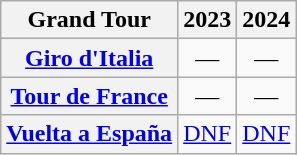<table class="wikitable plainrowheaders">
<tr>
<th>Grand Tour</th>
<th scope="col">2023</th>
<th>2024</th>
</tr>
<tr style="text-align:center;">
<th scope="row"> <a href='#'>Giro d'Italia</a></th>
<td>—</td>
<td>—</td>
</tr>
<tr style="text-align:center;">
<th scope="row"> <a href='#'>Tour de France</a></th>
<td>—</td>
<td>—</td>
</tr>
<tr style="text-align:center;">
<th scope="row"> <a href='#'>Vuelta a España</a></th>
<td><a href='#'>DNF</a></td>
<td><a href='#'>DNF</a></td>
</tr>
</table>
